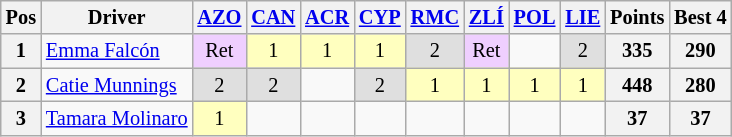<table class="wikitable" style="font-size: 85%; text-align: center;">
<tr valign="top">
<th valign="middle">Pos</th>
<th valign="middle">Driver</th>
<th><a href='#'>AZO</a><br></th>
<th><a href='#'>CAN</a><br></th>
<th><a href='#'>ACR</a><br></th>
<th><a href='#'>CYP</a><br></th>
<th><a href='#'>RMC</a><br></th>
<th><a href='#'>ZLÍ</a><br></th>
<th><a href='#'>POL</a><br></th>
<th><a href='#'>LIE</a><br></th>
<th valign="middle">Points</th>
<th valign="middle">Best 4</th>
</tr>
<tr>
<th>1</th>
<td align=left> <a href='#'>Emma Falcón</a></td>
<td style="background:#efcfff;">Ret</td>
<td style="background:#ffffbf;">1</td>
<td style="background:#ffffbf;">1</td>
<td style="background:#ffffbf;">1</td>
<td style="background:#dfdfdf;">2</td>
<td style="background:#efcfff;">Ret</td>
<td></td>
<td style="background:#dfdfdf;">2</td>
<th>335</th>
<th>290</th>
</tr>
<tr>
<th>2</th>
<td align=left> <a href='#'>Catie Munnings</a></td>
<td style="background:#dfdfdf;">2</td>
<td style="background:#dfdfdf;">2</td>
<td></td>
<td style="background:#dfdfdf;">2</td>
<td style="background:#ffffbf;">1</td>
<td style="background:#ffffbf;">1</td>
<td style="background:#ffffbf;">1</td>
<td style="background:#ffffbf;">1</td>
<th>448</th>
<th>280</th>
</tr>
<tr>
<th>3</th>
<td align=left> <a href='#'>Tamara Molinaro</a></td>
<td style="background:#ffffbf;">1</td>
<td></td>
<td></td>
<td></td>
<td></td>
<td></td>
<td></td>
<td></td>
<th>37</th>
<th>37</th>
</tr>
</table>
